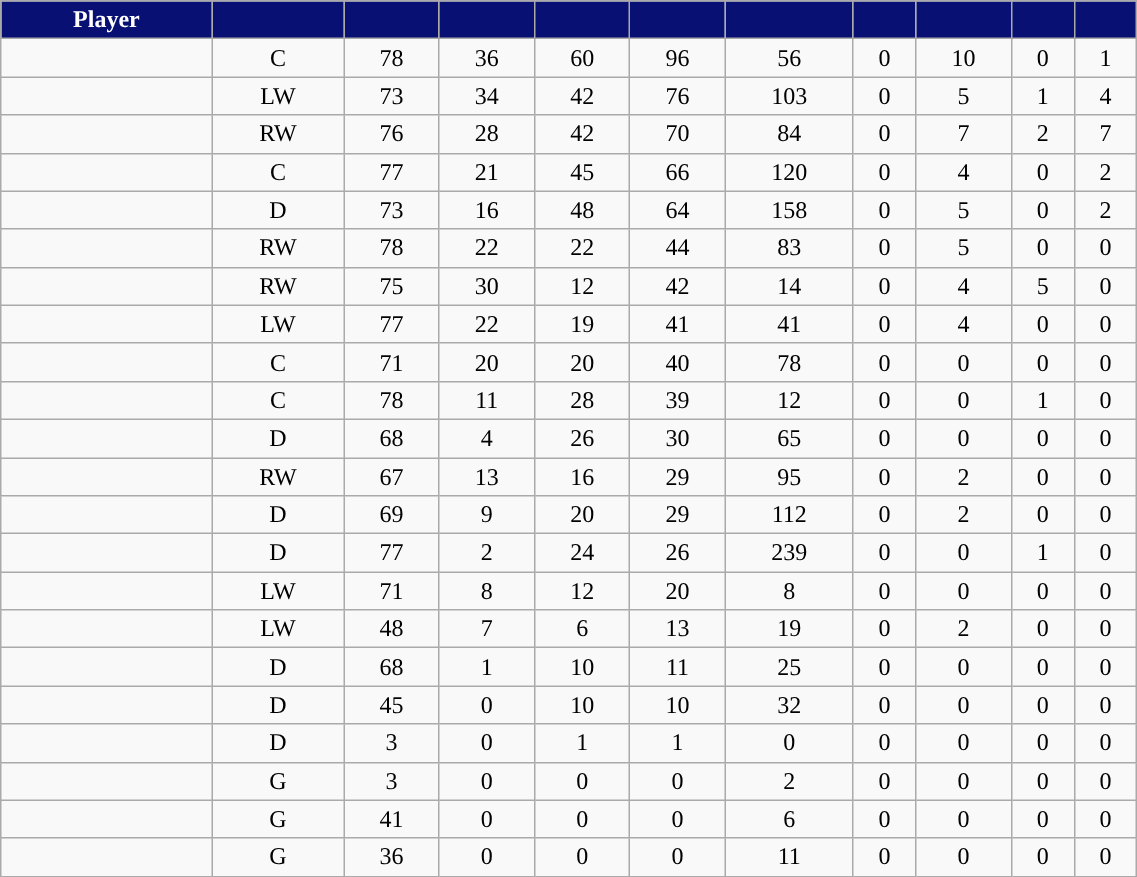<table class="wikitable sortable" style="width:60%; text-align:center;">
<tr align=center>
<th style="color:white; background:#081073; ">Player</th>
<th style="color:white; background:#081073; "></th>
<th style="color:white; background:#081073; "></th>
<th style="color:white;background:#081073; "></th>
<th style="color:white;background:#081073; "></th>
<th style="color:white;background:#081073; "></th>
<th style="color:white;background:#081073; "></th>
<th style="color:white; background:#081073; "></th>
<th style="color:white;background:#081073; "></th>
<th style="color:white;background:#081073; "></th>
<th style="color:white;background:#081073; "></th>
</tr>
<tr>
<td align="right"></td>
<td>C</td>
<td>78</td>
<td>36</td>
<td>60</td>
<td>96</td>
<td>56</td>
<td>0</td>
<td>10</td>
<td>0</td>
<td>1</td>
</tr>
<tr align="center">
<td align="right"></td>
<td>LW</td>
<td>73</td>
<td>34</td>
<td>42</td>
<td>76</td>
<td>103</td>
<td>0</td>
<td>5</td>
<td>1</td>
<td>4</td>
</tr>
<tr align="center">
<td align="right"></td>
<td>RW</td>
<td>76</td>
<td>28</td>
<td>42</td>
<td>70</td>
<td>84</td>
<td>0</td>
<td>7</td>
<td>2</td>
<td>7</td>
</tr>
<tr align="center">
<td align="right"></td>
<td>C</td>
<td>77</td>
<td>21</td>
<td>45</td>
<td>66</td>
<td>120</td>
<td>0</td>
<td>4</td>
<td>0</td>
<td>2</td>
</tr>
<tr align="center">
<td align="right"></td>
<td>D</td>
<td>73</td>
<td>16</td>
<td>48</td>
<td>64</td>
<td>158</td>
<td>0</td>
<td>5</td>
<td>0</td>
<td>2</td>
</tr>
<tr align="center">
<td align="right"></td>
<td>RW</td>
<td>78</td>
<td>22</td>
<td>22</td>
<td>44</td>
<td>83</td>
<td>0</td>
<td>5</td>
<td>0</td>
<td>0</td>
</tr>
<tr align="center">
<td align="right"></td>
<td>RW</td>
<td>75</td>
<td>30</td>
<td>12</td>
<td>42</td>
<td>14</td>
<td>0</td>
<td>4</td>
<td>5</td>
<td>0</td>
</tr>
<tr align="center">
<td align="right"></td>
<td>LW</td>
<td>77</td>
<td>22</td>
<td>19</td>
<td>41</td>
<td>41</td>
<td>0</td>
<td>4</td>
<td>0</td>
<td>0</td>
</tr>
<tr align="center">
<td align="right"></td>
<td>C</td>
<td>71</td>
<td>20</td>
<td>20</td>
<td>40</td>
<td>78</td>
<td>0</td>
<td>0</td>
<td>0</td>
<td>0</td>
</tr>
<tr align="center">
<td align="right"></td>
<td>C</td>
<td>78</td>
<td>11</td>
<td>28</td>
<td>39</td>
<td>12</td>
<td>0</td>
<td>0</td>
<td>1</td>
<td>0</td>
</tr>
<tr align="center">
<td align="right"></td>
<td>D</td>
<td>68</td>
<td>4</td>
<td>26</td>
<td>30</td>
<td>65</td>
<td>0</td>
<td>0</td>
<td>0</td>
<td>0</td>
</tr>
<tr align="center">
<td align="right"></td>
<td>RW</td>
<td>67</td>
<td>13</td>
<td>16</td>
<td>29</td>
<td>95</td>
<td>0</td>
<td>2</td>
<td>0</td>
<td>0</td>
</tr>
<tr align="center">
<td align="right"></td>
<td>D</td>
<td>69</td>
<td>9</td>
<td>20</td>
<td>29</td>
<td>112</td>
<td>0</td>
<td>2</td>
<td>0</td>
<td>0</td>
</tr>
<tr align="center">
<td align="right"></td>
<td>D</td>
<td>77</td>
<td>2</td>
<td>24</td>
<td>26</td>
<td>239</td>
<td>0</td>
<td>0</td>
<td>1</td>
<td>0</td>
</tr>
<tr align="center">
<td align="right"></td>
<td>LW</td>
<td>71</td>
<td>8</td>
<td>12</td>
<td>20</td>
<td>8</td>
<td>0</td>
<td>0</td>
<td>0</td>
<td>0</td>
</tr>
<tr align="center">
<td align="right"></td>
<td>LW</td>
<td>48</td>
<td>7</td>
<td>6</td>
<td>13</td>
<td>19</td>
<td>0</td>
<td>2</td>
<td>0</td>
<td>0</td>
</tr>
<tr align="center">
<td align="right"></td>
<td>D</td>
<td>68</td>
<td>1</td>
<td>10</td>
<td>11</td>
<td>25</td>
<td>0</td>
<td>0</td>
<td>0</td>
<td>0</td>
</tr>
<tr align="center">
<td align="right"></td>
<td>D</td>
<td>45</td>
<td>0</td>
<td>10</td>
<td>10</td>
<td>32</td>
<td>0</td>
<td>0</td>
<td>0</td>
<td>0</td>
</tr>
<tr align="center">
<td align="right"></td>
<td>D</td>
<td>3</td>
<td>0</td>
<td>1</td>
<td>1</td>
<td>0</td>
<td>0</td>
<td>0</td>
<td>0</td>
<td>0</td>
</tr>
<tr align="center">
<td align="right"></td>
<td>G</td>
<td>3</td>
<td>0</td>
<td>0</td>
<td>0</td>
<td>2</td>
<td>0</td>
<td>0</td>
<td>0</td>
<td>0</td>
</tr>
<tr align="center">
<td align="right"></td>
<td>G</td>
<td>41</td>
<td>0</td>
<td>0</td>
<td>0</td>
<td>6</td>
<td>0</td>
<td>0</td>
<td>0</td>
<td>0</td>
</tr>
<tr align="center">
<td align="right"></td>
<td>G</td>
<td>36</td>
<td>0</td>
<td>0</td>
<td>0</td>
<td>11</td>
<td>0</td>
<td>0</td>
<td>0</td>
<td>0</td>
</tr>
</table>
